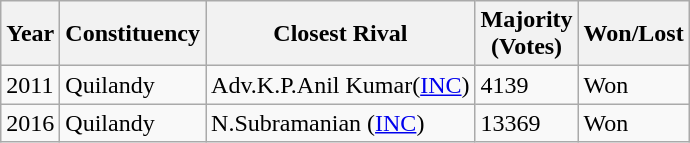<table class="wikitable">
<tr>
<th>Year</th>
<th>Constituency</th>
<th>Closest Rival</th>
<th>Majority<br>(Votes)</th>
<th>Won/Lost</th>
</tr>
<tr>
<td>2011</td>
<td>Quilandy</td>
<td>Adv.K.P.Anil Kumar(<a href='#'>INC</a>)</td>
<td>4139</td>
<td>Won</td>
</tr>
<tr>
<td>2016</td>
<td>Quilandy</td>
<td>N.Subramanian (<a href='#'>INC</a>)</td>
<td>13369</td>
<td>Won</td>
</tr>
</table>
